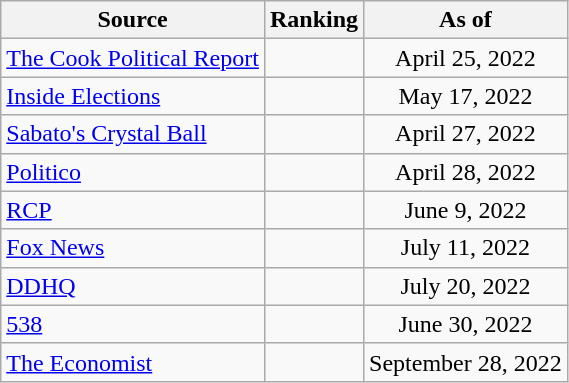<table class="wikitable" style="text-align:center">
<tr>
<th>Source</th>
<th>Ranking</th>
<th>As of</th>
</tr>
<tr>
<td align=left><a href='#'>The Cook Political Report</a></td>
<td></td>
<td>April 25, 2022</td>
</tr>
<tr>
<td align=left><a href='#'>Inside Elections</a></td>
<td></td>
<td>May 17, 2022</td>
</tr>
<tr>
<td align=left><a href='#'>Sabato's Crystal Ball</a></td>
<td></td>
<td>April 27, 2022</td>
</tr>
<tr>
<td align=left><a href='#'>Politico</a></td>
<td></td>
<td>April 28, 2022</td>
</tr>
<tr>
<td align="left"><a href='#'>RCP</a></td>
<td></td>
<td>June 9, 2022</td>
</tr>
<tr>
<td align=left><a href='#'>Fox News</a></td>
<td></td>
<td>July 11, 2022</td>
</tr>
<tr>
<td align="left"><a href='#'>DDHQ</a></td>
<td></td>
<td>July 20, 2022</td>
</tr>
<tr>
<td align="left"><a href='#'>538</a></td>
<td></td>
<td>June 30, 2022</td>
</tr>
<tr>
<td align="left"><a href='#'>The Economist</a></td>
<td></td>
<td>September 28, 2022</td>
</tr>
</table>
